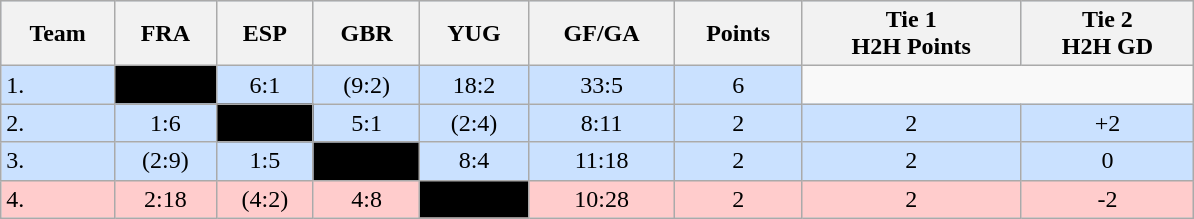<table class="wikitable" bgcolor="#EFEFFF" width="63%">
<tr bgcolor="#BCD2EE">
<th>Team</th>
<th>FRA</th>
<th>ESP</th>
<th>GBR</th>
<th>YUG</th>
<th>GF/GA</th>
<th>Points</th>
<th>Tie 1<br>H2H Points</th>
<th>Tie 2<br>H2H GD</th>
</tr>
<tr bgcolor="#CAE1FF" align="center">
<td align="left">1. </td>
<td style="background:#000000;"></td>
<td>6:1</td>
<td>(9:2)</td>
<td>18:2</td>
<td>33:5</td>
<td>6</td>
</tr>
<tr bgcolor="#CAE1FF" align="center">
<td align="left">2. </td>
<td>1:6</td>
<td style="background:#000000;"></td>
<td>5:1</td>
<td>(2:4)</td>
<td>8:11</td>
<td>2</td>
<td>2</td>
<td>+2</td>
</tr>
<tr bgcolor="#CAE1FF" align="center">
<td align="left">3. </td>
<td>(2:9)</td>
<td>1:5</td>
<td style="background:#000000;"></td>
<td>8:4</td>
<td>11:18</td>
<td>2</td>
<td>2</td>
<td>0</td>
</tr>
<tr bgcolor="#ffcccc" align="center">
<td align="left">4. </td>
<td>2:18</td>
<td>(4:2)</td>
<td>4:8</td>
<td style="background:#000000;"></td>
<td>10:28</td>
<td>2</td>
<td>2</td>
<td>-2</td>
</tr>
</table>
